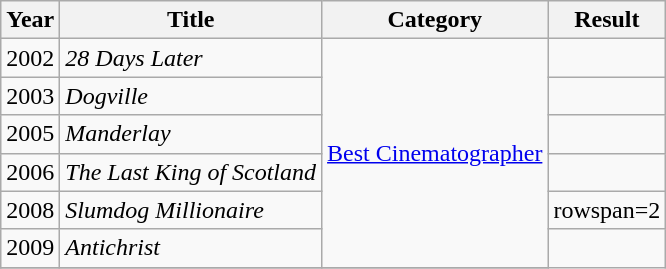<table class="wikitable">
<tr>
<th>Year</th>
<th>Title</th>
<th>Category</th>
<th>Result</th>
</tr>
<tr>
<td>2002</td>
<td><em>28 Days Later</em></td>
<td rowspan=6><a href='#'>Best Cinematographer</a></td>
<td></td>
</tr>
<tr>
<td>2003</td>
<td><em>Dogville</em></td>
<td></td>
</tr>
<tr>
<td>2005</td>
<td><em>Manderlay</em></td>
<td></td>
</tr>
<tr>
<td>2006</td>
<td><em>The Last King of Scotland</em></td>
<td></td>
</tr>
<tr>
<td>2008</td>
<td><em>Slumdog Millionaire</em></td>
<td>rowspan=2 </td>
</tr>
<tr>
<td>2009</td>
<td><em>Antichrist</em></td>
</tr>
<tr>
</tr>
</table>
